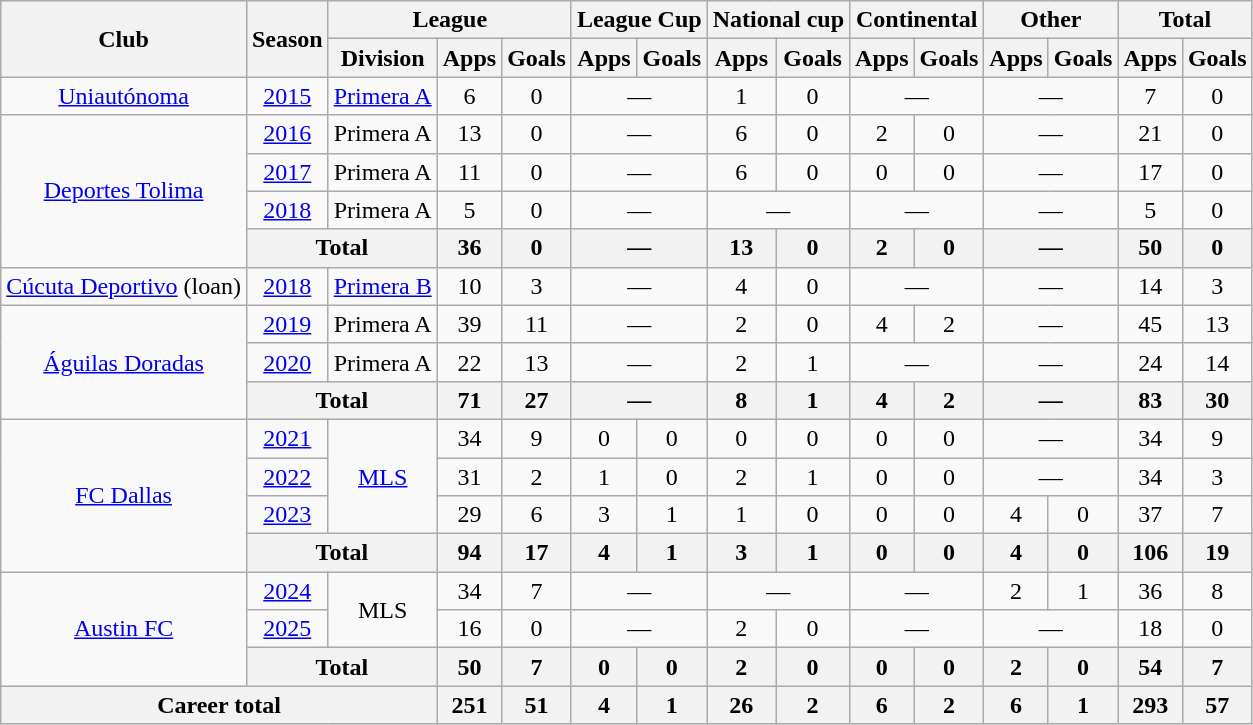<table class="wikitable" style="text-align:center">
<tr>
<th rowspan="2">Club</th>
<th rowspan="2">Season</th>
<th colspan="3">League</th>
<th colspan="2">League Cup </th>
<th colspan="2">National cup </th>
<th colspan="2">Continental</th>
<th colspan="2">Other</th>
<th colspan="2">Total</th>
</tr>
<tr>
<th>Division</th>
<th>Apps</th>
<th>Goals</th>
<th>Apps</th>
<th>Goals</th>
<th>Apps</th>
<th>Goals</th>
<th>Apps</th>
<th>Goals</th>
<th>Apps</th>
<th>Goals</th>
<th>Apps</th>
<th>Goals</th>
</tr>
<tr>
<td><a href='#'>Uniautónoma</a></td>
<td><a href='#'>2015</a></td>
<td><a href='#'>Primera A</a></td>
<td>6</td>
<td>0</td>
<td colspan="2">—</td>
<td>1</td>
<td>0</td>
<td colspan="2">—</td>
<td colspan="2">—</td>
<td>7</td>
<td>0</td>
</tr>
<tr>
<td rowspan="4"><a href='#'>Deportes Tolima</a></td>
<td><a href='#'>2016</a></td>
<td>Primera A</td>
<td>13</td>
<td>0</td>
<td colspan="2">—</td>
<td>6</td>
<td>0</td>
<td>2</td>
<td>0</td>
<td colspan="2">—</td>
<td>21</td>
<td>0</td>
</tr>
<tr>
<td><a href='#'>2017</a></td>
<td>Primera A</td>
<td>11</td>
<td>0</td>
<td colspan="2">—</td>
<td>6</td>
<td>0</td>
<td>0</td>
<td>0</td>
<td colspan="2">—</td>
<td>17</td>
<td>0</td>
</tr>
<tr>
<td><a href='#'>2018</a></td>
<td>Primera A</td>
<td>5</td>
<td>0</td>
<td colspan="2">—</td>
<td colspan="2">—</td>
<td colspan="2">—</td>
<td colspan="2">—</td>
<td>5</td>
<td>0</td>
</tr>
<tr>
<th colspan="2">Total</th>
<th>36</th>
<th>0</th>
<th colspan="2">—</th>
<th>13</th>
<th>0</th>
<th>2</th>
<th>0</th>
<th colspan="2">—</th>
<th>50</th>
<th>0</th>
</tr>
<tr>
<td><a href='#'>Cúcuta Deportivo</a> (loan)</td>
<td><a href='#'>2018</a></td>
<td><a href='#'>Primera B</a></td>
<td>10</td>
<td>3</td>
<td colspan="2">—</td>
<td>4</td>
<td>0</td>
<td colspan="2">—</td>
<td colspan="2">—</td>
<td>14</td>
<td>3</td>
</tr>
<tr>
<td rowspan="3"><a href='#'>Águilas Doradas</a></td>
<td><a href='#'>2019</a></td>
<td>Primera A</td>
<td>39</td>
<td>11</td>
<td colspan="2">—</td>
<td>2</td>
<td>0</td>
<td>4</td>
<td>2</td>
<td colspan="2">—</td>
<td>45</td>
<td>13</td>
</tr>
<tr>
<td><a href='#'>2020</a></td>
<td>Primera A</td>
<td>22</td>
<td>13</td>
<td colspan="2">—</td>
<td>2</td>
<td>1</td>
<td colspan="2">—</td>
<td colspan="2">—</td>
<td>24</td>
<td>14</td>
</tr>
<tr>
<th colspan="2">Total</th>
<th>71</th>
<th>27</th>
<th colspan="2">—</th>
<th>8</th>
<th>1</th>
<th>4</th>
<th>2</th>
<th colspan="2">—</th>
<th>83</th>
<th>30</th>
</tr>
<tr>
<td rowspan="4"><a href='#'>FC Dallas</a></td>
<td><a href='#'>2021</a></td>
<td rowspan=3><a href='#'>MLS</a></td>
<td>34</td>
<td>9</td>
<td>0</td>
<td>0</td>
<td>0</td>
<td>0</td>
<td>0</td>
<td>0</td>
<td colspan="2">—</td>
<td>34</td>
<td>9</td>
</tr>
<tr>
<td><a href='#'>2022</a></td>
<td>31</td>
<td>2</td>
<td>1</td>
<td>0</td>
<td>2</td>
<td>1</td>
<td>0</td>
<td>0</td>
<td colspan="2">—</td>
<td>34</td>
<td>3</td>
</tr>
<tr>
<td><a href='#'>2023</a></td>
<td>29</td>
<td>6</td>
<td>3</td>
<td>1</td>
<td>1</td>
<td>0</td>
<td>0</td>
<td>0</td>
<td>4</td>
<td>0</td>
<td>37</td>
<td>7</td>
</tr>
<tr>
<th colspan="2">Total</th>
<th>94</th>
<th>17</th>
<th>4</th>
<th>1</th>
<th>3</th>
<th>1</th>
<th>0</th>
<th>0</th>
<th>4</th>
<th>0</th>
<th>106</th>
<th>19</th>
</tr>
<tr>
<td rowspan=3><a href='#'>Austin FC</a></td>
<td><a href='#'>2024</a></td>
<td rowspan=2>MLS</td>
<td>34</td>
<td>7</td>
<td colspan="2">—</td>
<td colspan="2">—</td>
<td colspan="2">—</td>
<td>2</td>
<td>1</td>
<td>36</td>
<td>8</td>
</tr>
<tr>
<td><a href='#'>2025</a></td>
<td>16</td>
<td>0</td>
<td colspan="2">—</td>
<td>2</td>
<td>0</td>
<td colspan="2">—</td>
<td colspan="2">—</td>
<td>18</td>
<td>0</td>
</tr>
<tr>
<th colspan="2">Total</th>
<th>50</th>
<th>7</th>
<th>0</th>
<th>0</th>
<th>2</th>
<th>0</th>
<th>0</th>
<th>0</th>
<th>2</th>
<th>0</th>
<th>54</th>
<th>7</th>
</tr>
<tr>
<th colspan="3">Career total</th>
<th>251</th>
<th>51</th>
<th>4</th>
<th>1</th>
<th>26</th>
<th>2</th>
<th>6</th>
<th>2</th>
<th>6</th>
<th>1</th>
<th>293</th>
<th>57</th>
</tr>
</table>
